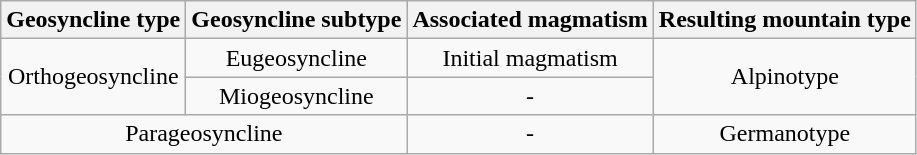<table class="wikitable">
<tr>
<th>Geosyncline type</th>
<th>Geosyncline subtype</th>
<th>Associated magmatism</th>
<th>Resulting mountain type</th>
</tr>
<tr>
<td rowspan="2" colspan="1" style="text-align: center;">Orthogeosyncline</td>
<td style="text-align: center;">Eugeosyncline</td>
<td rowspan="1" colspan="1" style="text-align: center;">Initial magmatism</td>
<td rowspan="2" colspan="1" style="text-align: center;">Alpinotype</td>
</tr>
<tr>
<td style="text-align: center;">Miogeosyncline</td>
<td style="text-align: center;">-</td>
</tr>
<tr>
<td rowspan="1" colspan="2" style="text-align: center;">Parageosyncline</td>
<td style="text-align: center;">-</td>
<td style="text-align: center;">Germanotype</td>
</tr>
</table>
